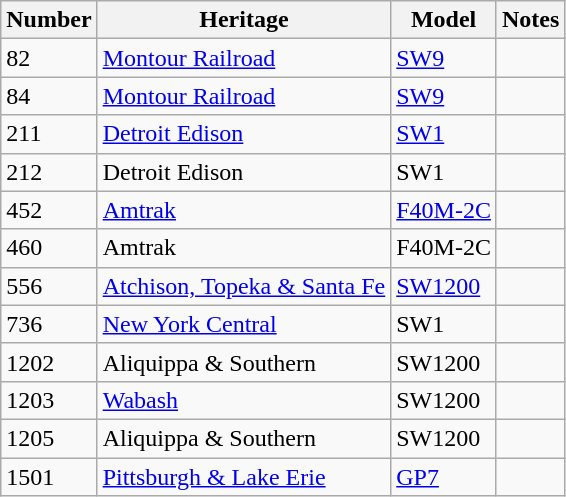<table class="wikitable">
<tr>
<th>Number</th>
<th>Heritage</th>
<th>Model</th>
<th>Notes</th>
</tr>
<tr>
<td>82</td>
<td><a href='#'>Montour Railroad</a></td>
<td><a href='#'>SW9</a></td>
<td></td>
</tr>
<tr>
<td>84</td>
<td><a href='#'>Montour Railroad</a></td>
<td><a href='#'>SW9</a></td>
<td></td>
</tr>
<tr>
<td>211</td>
<td><a href='#'>Detroit Edison</a></td>
<td><a href='#'>SW1</a></td>
<td></td>
</tr>
<tr>
<td>212</td>
<td>Detroit Edison</td>
<td>SW1</td>
<td></td>
</tr>
<tr>
<td>452</td>
<td><a href='#'>Amtrak</a></td>
<td><a href='#'>F40M-2C</a></td>
<td></td>
</tr>
<tr>
<td>460</td>
<td>Amtrak</td>
<td>F40M-2C</td>
<td></td>
</tr>
<tr>
<td>556</td>
<td><a href='#'>Atchison, Topeka & Santa Fe</a></td>
<td><a href='#'>SW1200</a></td>
<td></td>
</tr>
<tr>
<td>736</td>
<td><a href='#'>New York Central</a></td>
<td>SW1</td>
<td></td>
</tr>
<tr>
<td>1202</td>
<td>Aliquippa & Southern</td>
<td>SW1200</td>
<td></td>
</tr>
<tr>
<td>1203</td>
<td><a href='#'>Wabash</a></td>
<td>SW1200</td>
<td></td>
</tr>
<tr>
<td>1205</td>
<td>Aliquippa & Southern</td>
<td>SW1200</td>
<td></td>
</tr>
<tr>
<td>1501</td>
<td><a href='#'>Pittsburgh & Lake Erie</a></td>
<td><a href='#'>GP7</a></td>
<td></td>
</tr>
</table>
